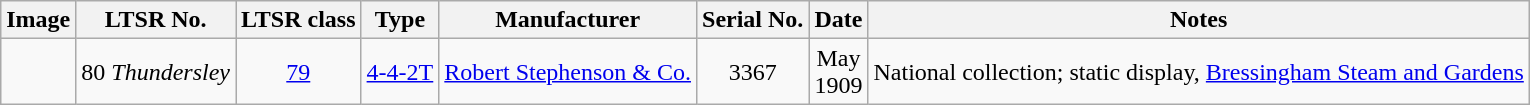<table class=wikitable style=text-align:center>
<tr>
<th>Image</th>
<th>LTSR No.</th>
<th>LTSR class</th>
<th>Type</th>
<th>Manufacturer</th>
<th>Serial No.</th>
<th>Date</th>
<th>Notes</th>
</tr>
<tr>
<td></td>
<td>80 <em>Thundersley</em></td>
<td><a href='#'>79</a></td>
<td><a href='#'>4-4-2T</a></td>
<td><a href='#'>Robert Stephenson & Co.</a></td>
<td>3367</td>
<td>May<br>1909</td>
<td>National collection; static display, <a href='#'>Bressingham Steam and Gardens</a></td>
</tr>
</table>
